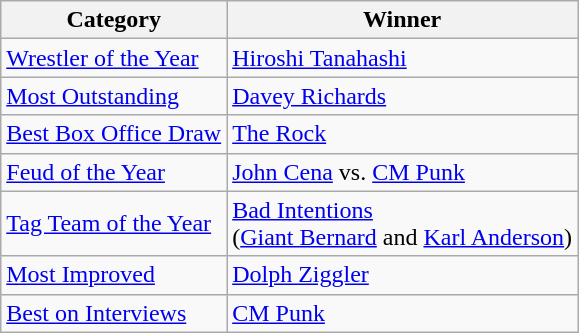<table class="wikitable">
<tr>
<th>Category</th>
<th>Winner</th>
</tr>
<tr>
<td><a href='#'>Wrestler of the Year</a></td>
<td><a href='#'>Hiroshi Tanahashi</a></td>
</tr>
<tr>
<td><a href='#'>Most Outstanding</a></td>
<td><a href='#'>Davey Richards</a></td>
</tr>
<tr>
<td><a href='#'>Best Box Office Draw</a></td>
<td><a href='#'>The Rock</a></td>
</tr>
<tr>
<td><a href='#'>Feud of the Year</a></td>
<td><a href='#'>John Cena</a> vs. <a href='#'>CM Punk</a></td>
</tr>
<tr>
<td><a href='#'>Tag Team of the Year</a></td>
<td><a href='#'>Bad Intentions</a><br>(<a href='#'>Giant Bernard</a> and <a href='#'>Karl Anderson</a>)</td>
</tr>
<tr>
<td><a href='#'>Most Improved</a></td>
<td><a href='#'>Dolph Ziggler</a></td>
</tr>
<tr>
<td><a href='#'>Best on Interviews</a></td>
<td><a href='#'>CM Punk</a></td>
</tr>
</table>
